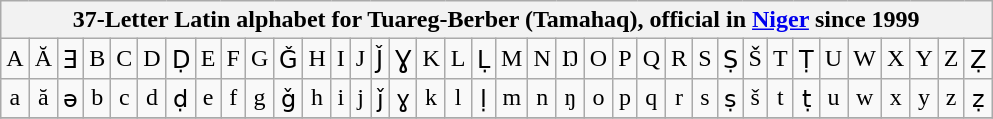<table class="wikitable" style="text-align:center">
<tr>
<th colspan="37">37-Letter Latin alphabet for Tuareg-Berber (Tamahaq), official in <a href='#'>Niger</a> since 1999</th>
</tr>
<tr>
<td>A</td>
<td>Ă</td>
<td>Ǝ</td>
<td>B</td>
<td>C</td>
<td>D</td>
<td>Ḍ</td>
<td>E</td>
<td>F</td>
<td>G</td>
<td>Ǧ</td>
<td>H</td>
<td>I</td>
<td>J</td>
<td>J̌</td>
<td>Ɣ</td>
<td>K</td>
<td>L</td>
<td>Ḷ</td>
<td>M</td>
<td>N</td>
<td>Ŋ</td>
<td>O</td>
<td>P</td>
<td>Q</td>
<td>R</td>
<td>S</td>
<td>Ṣ</td>
<td>Š</td>
<td>T</td>
<td>Ṭ</td>
<td>U</td>
<td>W</td>
<td>X</td>
<td>Y</td>
<td>Z</td>
<td>Ẓ</td>
</tr>
<tr>
<td>a</td>
<td>ă</td>
<td>ǝ</td>
<td>b</td>
<td>c</td>
<td>d</td>
<td>ḍ</td>
<td>e</td>
<td>f</td>
<td>g</td>
<td>ǧ</td>
<td>h</td>
<td>i</td>
<td>j</td>
<td>ǰ</td>
<td>ɣ</td>
<td>k</td>
<td>l</td>
<td>ḷ</td>
<td>m</td>
<td>n</td>
<td>ŋ</td>
<td>o</td>
<td>p</td>
<td>q</td>
<td>r</td>
<td>s</td>
<td>ṣ</td>
<td>š</td>
<td>t</td>
<td>ṭ</td>
<td>u</td>
<td>w</td>
<td>x</td>
<td>y</td>
<td>z</td>
<td>ẓ</td>
</tr>
<tr>
</tr>
</table>
